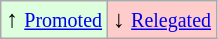<table class="wikitable" align="center">
<tr>
<td style="background:#ddffdd">↑ <small><a href='#'>Promoted</a></small></td>
<td style="background:#ffcccc">↓ <small><a href='#'>Relegated</a></small></td>
</tr>
</table>
